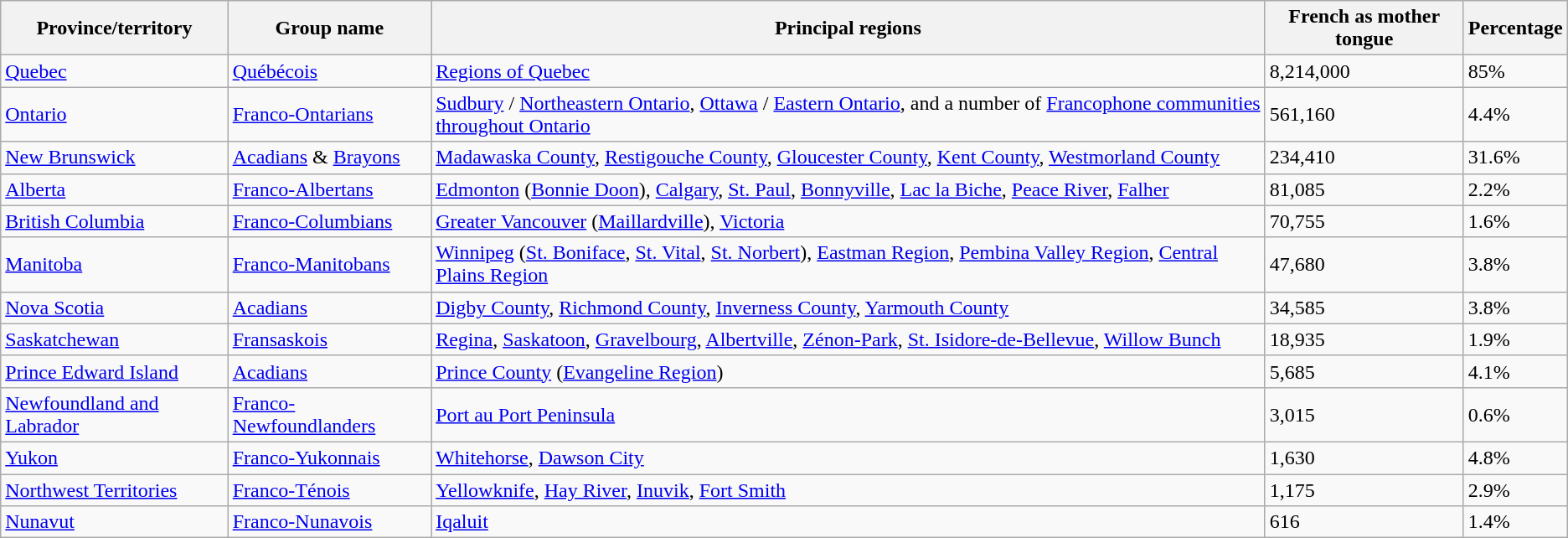<table class="wikitable sortable">
<tr>
<th>Province/territory</th>
<th>Group name</th>
<th>Principal regions</th>
<th>French as mother tongue</th>
<th>Percentage</th>
</tr>
<tr>
<td style="text-align: left;"><a href='#'>Quebec</a></td>
<td><a href='#'>Québécois</a></td>
<td><a href='#'>Regions of Quebec</a></td>
<td>8,214,000</td>
<td>85%</td>
</tr>
<tr>
<td style="text-align: left;"><a href='#'>Ontario</a></td>
<td><a href='#'>Franco-Ontarians</a></td>
<td><a href='#'>Sudbury</a> / <a href='#'>Northeastern Ontario</a>, <a href='#'>Ottawa</a> / <a href='#'>Eastern Ontario</a>, and a number of <a href='#'>Francophone communities throughout Ontario</a></td>
<td>561,160</td>
<td>4.4%</td>
</tr>
<tr>
<td style="text-align: left;"><a href='#'>New Brunswick</a></td>
<td><a href='#'>Acadians</a> & <a href='#'>Brayons</a></td>
<td><a href='#'>Madawaska County</a>, <a href='#'>Restigouche County</a>, <a href='#'>Gloucester County</a>, <a href='#'>Kent County</a>, <a href='#'>Westmorland County</a></td>
<td>234,410</td>
<td>31.6%</td>
</tr>
<tr>
<td style="text-align: left;"><a href='#'>Alberta</a></td>
<td><a href='#'>Franco-Albertans</a></td>
<td><a href='#'>Edmonton</a> (<a href='#'>Bonnie Doon</a>), <a href='#'>Calgary</a>, <a href='#'>St. Paul</a>, <a href='#'>Bonnyville</a>, <a href='#'>Lac la Biche</a>, <a href='#'>Peace River</a>, <a href='#'>Falher</a></td>
<td>81,085</td>
<td>2.2%</td>
</tr>
<tr>
<td style="text-align: left;"><a href='#'>British Columbia</a></td>
<td><a href='#'>Franco-Columbians</a></td>
<td><a href='#'>Greater Vancouver</a> (<a href='#'>Maillardville</a>), <a href='#'>Victoria</a></td>
<td>70,755</td>
<td>1.6%</td>
</tr>
<tr>
<td style="text-align: left;"><a href='#'>Manitoba</a></td>
<td><a href='#'>Franco-Manitobans</a></td>
<td><a href='#'>Winnipeg</a> (<a href='#'>St. Boniface</a>, <a href='#'>St. Vital</a>, <a href='#'>St. Norbert</a>), <a href='#'>Eastman Region</a>, <a href='#'>Pembina Valley Region</a>, <a href='#'>Central Plains Region</a></td>
<td>47,680</td>
<td>3.8%</td>
</tr>
<tr>
<td style="text-align: left;"><a href='#'>Nova Scotia</a></td>
<td><a href='#'>Acadians</a></td>
<td><a href='#'>Digby County</a>, <a href='#'>Richmond County</a>, <a href='#'>Inverness County</a>, <a href='#'>Yarmouth County</a></td>
<td>34,585</td>
<td>3.8%</td>
</tr>
<tr>
<td style="text-align: left;"><a href='#'>Saskatchewan</a></td>
<td><a href='#'>Fransaskois</a></td>
<td><a href='#'>Regina</a>, <a href='#'>Saskatoon</a>, <a href='#'>Gravelbourg</a>, <a href='#'>Albertville</a>, <a href='#'>Zénon-Park</a>, <a href='#'>St. Isidore-de-Bellevue</a>, <a href='#'>Willow Bunch</a></td>
<td>18,935</td>
<td>1.9%</td>
</tr>
<tr>
<td style="text-align: left;"><a href='#'>Prince Edward Island</a></td>
<td><a href='#'>Acadians</a></td>
<td><a href='#'>Prince County</a> (<a href='#'>Evangeline Region</a>)</td>
<td>5,685</td>
<td>4.1%</td>
</tr>
<tr>
<td style="text-align: left;"><a href='#'>Newfoundland and Labrador</a></td>
<td><a href='#'>Franco-Newfoundlanders</a></td>
<td><a href='#'>Port au Port Peninsula</a></td>
<td>3,015</td>
<td>0.6%</td>
</tr>
<tr>
<td style="text-align: left;"><a href='#'>Yukon</a></td>
<td><a href='#'>Franco-Yukonnais</a></td>
<td><a href='#'>Whitehorse</a>, <a href='#'>Dawson City</a></td>
<td>1,630</td>
<td>4.8%</td>
</tr>
<tr>
<td style="text-align: left;"><a href='#'>Northwest Territories</a></td>
<td><a href='#'>Franco-Ténois</a></td>
<td><a href='#'>Yellowknife</a>, <a href='#'>Hay River</a>, <a href='#'>Inuvik</a>, <a href='#'>Fort Smith</a></td>
<td>1,175</td>
<td>2.9%</td>
</tr>
<tr>
<td style="text-align: left;"><a href='#'>Nunavut</a></td>
<td><a href='#'>Franco-Nunavois</a></td>
<td><a href='#'>Iqaluit</a></td>
<td>616</td>
<td>1.4%</td>
</tr>
</table>
